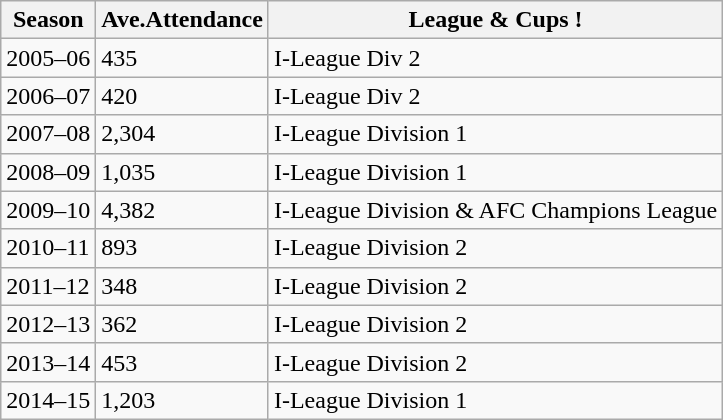<table class="wikitable">
<tr>
<th>Season</th>
<th>Ave.Attendance</th>
<th>League & Cups !</th>
</tr>
<tr>
<td>2005–06</td>
<td>435</td>
<td>I-League Div 2</td>
</tr>
<tr>
<td>2006–07</td>
<td>420</td>
<td>I-League Div 2</td>
</tr>
<tr>
<td>2007–08</td>
<td>2,304</td>
<td>I-League Division 1</td>
</tr>
<tr>
<td>2008–09</td>
<td>1,035</td>
<td>I-League Division 1</td>
</tr>
<tr>
<td>2009–10</td>
<td>4,382</td>
<td>I-League Division & AFC Champions League</td>
</tr>
<tr>
<td>2010–11</td>
<td>893</td>
<td>I-League Division 2</td>
</tr>
<tr>
<td>2011–12</td>
<td>348</td>
<td>I-League Division 2</td>
</tr>
<tr>
<td>2012–13</td>
<td>362</td>
<td>I-League Division 2</td>
</tr>
<tr>
<td>2013–14</td>
<td>453</td>
<td>I-League Division 2</td>
</tr>
<tr>
<td>2014–15</td>
<td>1,203</td>
<td>I-League Division 1</td>
</tr>
</table>
